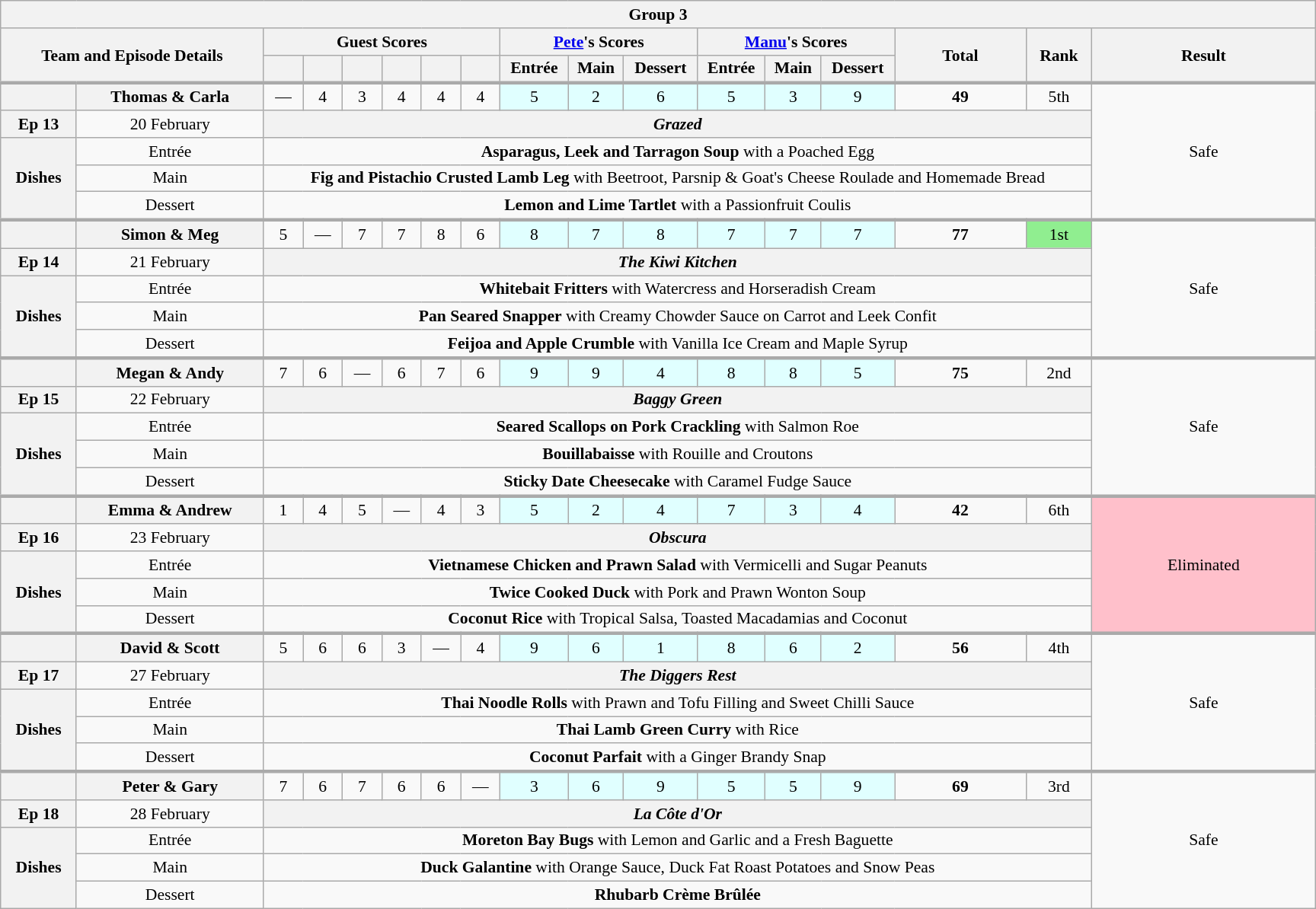<table class="wikitable plainrowheaders" style="text-align:center; font-size:90%; width:80em;margin-left: auto; margin-right: auto; border: none">
<tr>
<th colspan="20" >Group 3</th>
</tr>
<tr>
<th scope="col" rowspan="2" colspan="2" style="width:20%;">Team and Episode Details</th>
<th scope="col" colspan="6" style="width:15%;">Guest Scores</th>
<th scope="col" colspan="3" style="width:15%;"><a href='#'>Pete</a>'s Scores</th>
<th scope="col" colspan="3" style="width:15%;"><a href='#'>Manu</a>'s Scores</th>
<th scope="col" rowspan="2" style="width:10%;">Total<br><small></small></th>
<th scope="col" rowspan="2" style="width:5%;">Rank</th>
<th scope="col" rowspan="2" style="width:20%;">Result</th>
</tr>
<tr>
<th scope="col" style="width:3%;"></th>
<th scope="col" style="width:3%;"></th>
<th scope="col" style="width:3%;"></th>
<th scope="col" style="width:3%;"></th>
<th scope="col" style="width:3%;"></th>
<th scope="col" style="width:3%;"></th>
<th scope="col">Entrée</th>
<th scope="col">Main</th>
<th scope="col">Dessert</th>
<th scope="col">Entrée</th>
<th scope="col">Main</th>
<th scope="col">Dessert</th>
</tr>
<tr style="border-top:3px solid #aaa;">
</tr>
<tr>
<th></th>
<th style="text-align:centre">Thomas & Carla</th>
<td>—</td>
<td>4</td>
<td>3</td>
<td>4</td>
<td>4</td>
<td>4</td>
<td bgcolor=#E0FFFF>5</td>
<td bgcolor=#E0FFFF>2</td>
<td bgcolor=#E0FFFF>6</td>
<td bgcolor=#E0FFFF>5</td>
<td bgcolor=#E0FFFF>3</td>
<td bgcolor=#E0FFFF>9</td>
<td><strong>49</strong></td>
<td>5th</td>
<td rowspan="5">Safe</td>
</tr>
<tr>
<th>Ep 13</th>
<td>20 February</td>
<th colspan="14"><em>Grazed</em></th>
</tr>
<tr>
<th rowspan="3">Dishes</th>
<td>Entrée</td>
<td colspan="14"><strong>Asparagus, Leek and Tarragon Soup</strong> with a Poached Egg</td>
</tr>
<tr>
<td>Main</td>
<td colspan="14"><strong>Fig and Pistachio Crusted Lamb Leg</strong> with Beetroot, Parsnip & Goat's Cheese Roulade and Homemade Bread</td>
</tr>
<tr>
<td>Dessert</td>
<td colspan="14"><strong>Lemon and Lime Tartlet</strong> with a Passionfruit Coulis</td>
</tr>
<tr style="border-top:3px solid #aaa;">
<th></th>
<th style="text-align:centre">Simon & Meg</th>
<td>5</td>
<td>—</td>
<td>7</td>
<td>7</td>
<td>8</td>
<td>6</td>
<td bgcolor=#E0FFFF>8</td>
<td bgcolor=#E0FFFF>7</td>
<td bgcolor=#E0FFFF>8</td>
<td bgcolor=#E0FFFF>7</td>
<td bgcolor=#E0FFFF>7</td>
<td bgcolor=#E0FFFF>7</td>
<td><strong>77</strong></td>
<td style="background:lightgreen">1st</td>
<td rowspan="5">Safe</td>
</tr>
<tr>
<th>Ep 14</th>
<td>21 February</td>
<th colspan="14"><em>The Kiwi Kitchen</em></th>
</tr>
<tr>
<th rowspan="3">Dishes</th>
<td>Entrée</td>
<td colspan="14"><strong>Whitebait Fritters</strong> with Watercress and Horseradish Cream</td>
</tr>
<tr>
<td>Main</td>
<td colspan="14"><strong>Pan Seared Snapper</strong> with Creamy Chowder Sauce on Carrot and Leek Confit</td>
</tr>
<tr>
<td>Dessert</td>
<td colspan="14"><strong>Feijoa and Apple Crumble</strong> with Vanilla Ice Cream and Maple Syrup</td>
</tr>
<tr style="border-top:3px solid #aaa;">
<th></th>
<th style="text-align:centre">Megan & Andy</th>
<td>7</td>
<td>6</td>
<td>—</td>
<td>6</td>
<td>7</td>
<td>6</td>
<td bgcolor=#E0FFFF>9</td>
<td bgcolor=#E0FFFF>9</td>
<td bgcolor=#E0FFFF>4</td>
<td bgcolor=#E0FFFF>8</td>
<td bgcolor=#E0FFFF>8</td>
<td bgcolor=#E0FFFF>5</td>
<td><strong>75</strong></td>
<td>2nd</td>
<td rowspan="5">Safe</td>
</tr>
<tr>
<th>Ep 15</th>
<td>22 February</td>
<th colspan="14"><em>Baggy Green</em></th>
</tr>
<tr>
<th rowspan="3">Dishes</th>
<td>Entrée</td>
<td colspan="14"><strong>Seared Scallops on Pork Crackling</strong> with Salmon Roe</td>
</tr>
<tr>
<td>Main</td>
<td colspan="14"><strong>Bouillabaisse</strong> with Rouille and Croutons</td>
</tr>
<tr>
<td>Dessert</td>
<td colspan="14"><strong>Sticky Date Cheesecake</strong> with Caramel Fudge Sauce</td>
</tr>
<tr style="border-top:3px solid #aaa;">
<th></th>
<th style="text-align:centre">Emma & Andrew</th>
<td>1</td>
<td>4</td>
<td>5</td>
<td>—</td>
<td>4</td>
<td>3</td>
<td bgcolor=#E0FFFF>5</td>
<td bgcolor=#E0FFFF>2</td>
<td bgcolor=#E0FFFF>4</td>
<td bgcolor=#E0FFFF>7</td>
<td bgcolor=#E0FFFF>3</td>
<td bgcolor=#E0FFFF>4</td>
<td><strong>42</strong></td>
<td>6th</td>
<td style="background:pink" rowspan="5">Eliminated</td>
</tr>
<tr>
<th>Ep 16</th>
<td>23 February</td>
<th colspan="14"><em>Obscura</em></th>
</tr>
<tr>
<th rowspan="3">Dishes</th>
<td>Entrée</td>
<td colspan="14"><strong>Vietnamese Chicken and Prawn Salad</strong> with Vermicelli and Sugar Peanuts</td>
</tr>
<tr>
<td>Main</td>
<td colspan="14"><strong>Twice Cooked Duck</strong> with Pork and Prawn Wonton Soup</td>
</tr>
<tr>
<td>Dessert</td>
<td colspan="14"><strong>Coconut Rice</strong> with Tropical Salsa, Toasted Macadamias and Coconut</td>
</tr>
<tr style="border-top:3px solid #aaa;">
<th></th>
<th style="text-align:centre">David & Scott</th>
<td>5</td>
<td>6</td>
<td>6</td>
<td>3</td>
<td>—</td>
<td>4</td>
<td bgcolor=#E0FFFF>9</td>
<td bgcolor=#E0FFFF>6</td>
<td bgcolor=#E0FFFF>1</td>
<td bgcolor=#E0FFFF>8</td>
<td bgcolor=#E0FFFF>6</td>
<td bgcolor=#E0FFFF>2</td>
<td><strong>56</strong></td>
<td>4th</td>
<td rowspan="5">Safe</td>
</tr>
<tr>
<th>Ep 17</th>
<td>27 February</td>
<th colspan="14"><em>The Diggers Rest</em></th>
</tr>
<tr>
<th rowspan="3">Dishes</th>
<td>Entrée</td>
<td colspan="14"><strong>Thai Noodle Rolls</strong> with Prawn and Tofu Filling and Sweet Chilli Sauce</td>
</tr>
<tr>
<td>Main</td>
<td colspan="14"><strong>Thai Lamb Green Curry</strong> with Rice</td>
</tr>
<tr>
<td>Dessert</td>
<td colspan="14"><strong>Coconut Parfait</strong> with a Ginger Brandy Snap</td>
</tr>
<tr style="border-top:3px solid #aaa;">
<th></th>
<th style="text-align:centre">Peter & Gary</th>
<td>7</td>
<td>6</td>
<td>7</td>
<td>6</td>
<td>6</td>
<td>—</td>
<td bgcolor=#E0FFFF>3</td>
<td bgcolor=#E0FFFF>6</td>
<td bgcolor=#E0FFFF>9</td>
<td bgcolor=#E0FFFF>5</td>
<td bgcolor=#E0FFFF>5</td>
<td bgcolor=#E0FFFF>9</td>
<td><strong>69</strong></td>
<td>3rd</td>
<td rowspan="5">Safe</td>
</tr>
<tr>
<th>Ep 18</th>
<td>28 February</td>
<th colspan="14"><em>La Côte d'Or</em></th>
</tr>
<tr>
<th rowspan="3">Dishes</th>
<td>Entrée</td>
<td colspan="14"><strong>Moreton Bay Bugs</strong> with Lemon and Garlic and a Fresh Baguette</td>
</tr>
<tr>
<td>Main</td>
<td colspan="14"><strong>Duck Galantine</strong> with Orange Sauce, Duck Fat Roast Potatoes and Snow Peas</td>
</tr>
<tr>
<td>Dessert</td>
<td colspan="14"><strong>Rhubarb Crème Brûlée</strong></td>
</tr>
</table>
